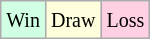<table class="wikitable">
<tr>
<td style="background:#d0ffe3;"><small>Win</small></td>
<td style="background:#ffffdd;"><small>Draw</small></td>
<td style="background:#ffd0e3;"><small>Loss</small></td>
</tr>
</table>
